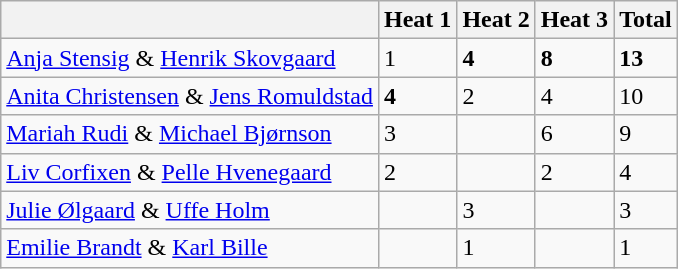<table class="wikitable">
<tr>
<th></th>
<th>Heat 1</th>
<th>Heat 2</th>
<th>Heat 3</th>
<th>Total</th>
</tr>
<tr>
<td><a href='#'>Anja Stensig</a> & <a href='#'>Henrik Skovgaard</a></td>
<td>1</td>
<td><strong>4</strong></td>
<td><strong>8</strong></td>
<td><strong>13</strong></td>
</tr>
<tr>
<td><a href='#'>Anita Christensen</a> & <a href='#'>Jens Romuldstad</a></td>
<td><strong>4</strong></td>
<td>2</td>
<td>4</td>
<td>10</td>
</tr>
<tr>
<td><a href='#'>Mariah Rudi</a> & <a href='#'>Michael Bjørnson</a></td>
<td>3</td>
<td></td>
<td>6</td>
<td>9</td>
</tr>
<tr>
<td><a href='#'>Liv Corfixen</a> & <a href='#'>Pelle Hvenegaard</a></td>
<td>2</td>
<td></td>
<td>2</td>
<td>4</td>
</tr>
<tr>
<td><a href='#'>Julie Ølgaard</a> & <a href='#'>Uffe Holm</a></td>
<td></td>
<td>3</td>
<td></td>
<td>3</td>
</tr>
<tr>
<td><a href='#'>Emilie Brandt</a> & <a href='#'>Karl Bille</a></td>
<td></td>
<td>1</td>
<td></td>
<td>1</td>
</tr>
</table>
